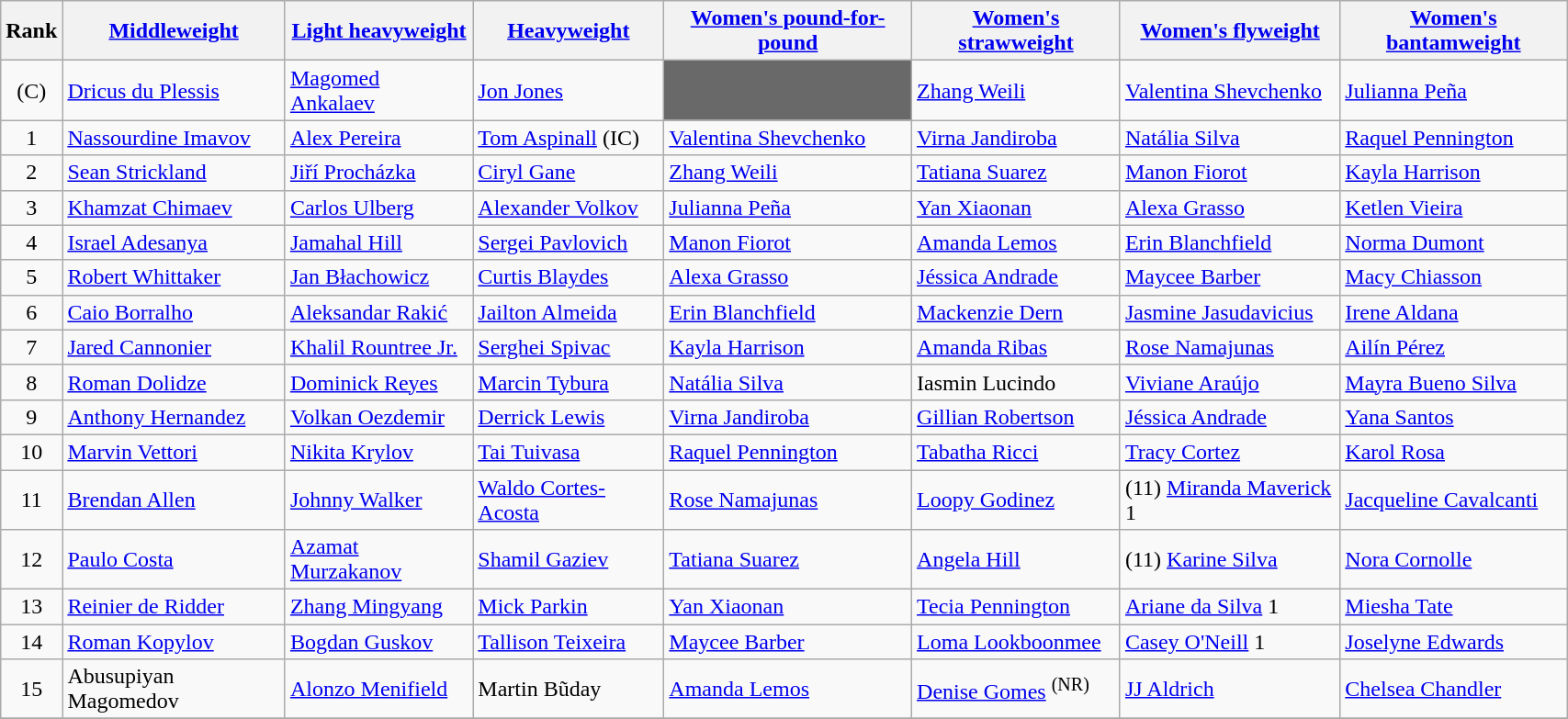<table class="wikitable" width="90%" style="text-align:Left">
<tr>
<th>Rank</th>
<th><a href='#'>Middleweight</a></th>
<th><a href='#'>Light heavyweight</a></th>
<th><a href='#'>Heavyweight</a></th>
<th><a href='#'>Women's pound-for-pound</a></th>
<th><a href='#'>Women's strawweight</a></th>
<th><a href='#'>Women's flyweight</a></th>
<th><a href='#'>Women's bantamweight</a></th>
</tr>
<tr>
<td style="text-align: center;">(C)</td>
<td><a href='#'>Dricus du Plessis</a></td>
<td><a href='#'>Magomed Ankalaev</a></td>
<td><a href='#'>Jon Jones</a></td>
<td style="background: #696969; text-align: center; color:white"></td>
<td><a href='#'>Zhang Weili</a></td>
<td><a href='#'>Valentina Shevchenko</a></td>
<td><a href='#'>Julianna Peña</a></td>
</tr>
<tr>
<td style="text-align: center;">1</td>
<td><a href='#'>Nassourdine Imavov</a></td>
<td><a href='#'>Alex Pereira</a></td>
<td><a href='#'>Tom Aspinall</a> (IC)</td>
<td><a href='#'>Valentina Shevchenko</a></td>
<td><a href='#'>Virna Jandiroba</a></td>
<td><a href='#'>Natália Silva</a></td>
<td><a href='#'>Raquel Pennington</a></td>
</tr>
<tr>
<td style="text-align: center;">2</td>
<td><a href='#'>Sean Strickland</a></td>
<td><a href='#'>Jiří Procházka</a></td>
<td><a href='#'>Ciryl Gane</a></td>
<td><a href='#'>Zhang Weili</a></td>
<td><a href='#'>Tatiana Suarez</a></td>
<td><a href='#'>Manon Fiorot</a></td>
<td><a href='#'>Kayla Harrison</a></td>
</tr>
<tr>
<td style="text-align: center;">3</td>
<td><a href='#'>Khamzat Chimaev</a></td>
<td><a href='#'>Carlos Ulberg</a></td>
<td><a href='#'>Alexander Volkov</a></td>
<td><a href='#'>Julianna Peña</a></td>
<td><a href='#'>Yan Xiaonan</a></td>
<td><a href='#'>Alexa Grasso</a></td>
<td><a href='#'>Ketlen Vieira</a></td>
</tr>
<tr>
<td style="text-align: center;">4</td>
<td><a href='#'>Israel Adesanya</a></td>
<td><a href='#'>Jamahal Hill</a></td>
<td><a href='#'>Sergei Pavlovich</a></td>
<td><a href='#'>Manon Fiorot</a></td>
<td><a href='#'>Amanda Lemos</a></td>
<td><a href='#'>Erin Blanchfield</a></td>
<td><a href='#'>Norma Dumont</a></td>
</tr>
<tr>
<td style="text-align: center;">5</td>
<td><a href='#'>Robert Whittaker</a></td>
<td><a href='#'>Jan Błachowicz</a></td>
<td><a href='#'>Curtis Blaydes</a></td>
<td><a href='#'>Alexa Grasso</a></td>
<td><a href='#'>Jéssica Andrade</a></td>
<td><a href='#'>Maycee Barber</a></td>
<td><a href='#'>Macy Chiasson</a></td>
</tr>
<tr>
<td style="text-align: center;">6</td>
<td><a href='#'>Caio Borralho</a></td>
<td><a href='#'>Aleksandar Rakić</a></td>
<td><a href='#'>Jailton Almeida</a></td>
<td><a href='#'>Erin Blanchfield</a></td>
<td><a href='#'>Mackenzie Dern</a></td>
<td><a href='#'>Jasmine Jasudavicius</a></td>
<td><a href='#'>Irene Aldana</a></td>
</tr>
<tr>
<td style="text-align: center;">7</td>
<td><a href='#'>Jared Cannonier</a></td>
<td><a href='#'>Khalil Rountree Jr.</a></td>
<td><a href='#'>Serghei Spivac</a></td>
<td><a href='#'>Kayla Harrison</a></td>
<td><a href='#'>Amanda Ribas</a></td>
<td><a href='#'>Rose Namajunas</a></td>
<td><a href='#'>Ailín Pérez</a></td>
</tr>
<tr>
<td style="text-align: center;">8</td>
<td><a href='#'>Roman Dolidze</a></td>
<td><a href='#'>Dominick Reyes</a></td>
<td><a href='#'>Marcin Tybura</a></td>
<td><a href='#'>Natália Silva</a></td>
<td>Iasmin Lucindo</td>
<td><a href='#'>Viviane Araújo</a></td>
<td><a href='#'>Mayra Bueno Silva</a></td>
</tr>
<tr>
<td style="text-align: center;">9</td>
<td><a href='#'>Anthony Hernandez</a></td>
<td><a href='#'>Volkan Oezdemir</a></td>
<td><a href='#'>Derrick Lewis</a></td>
<td><a href='#'>Virna Jandiroba</a></td>
<td><a href='#'>Gillian Robertson</a></td>
<td><a href='#'>Jéssica Andrade</a></td>
<td><a href='#'>Yana Santos</a></td>
</tr>
<tr>
<td style="text-align: center;">10</td>
<td><a href='#'>Marvin Vettori</a></td>
<td><a href='#'>Nikita Krylov</a></td>
<td><a href='#'>Tai Tuivasa</a></td>
<td><a href='#'>Raquel Pennington</a></td>
<td><a href='#'>Tabatha Ricci</a></td>
<td><a href='#'>Tracy Cortez</a></td>
<td><a href='#'>Karol Rosa</a></td>
</tr>
<tr>
<td style="text-align: center;">11</td>
<td><a href='#'>Brendan Allen</a></td>
<td><a href='#'>Johnny Walker</a></td>
<td><a href='#'>Waldo Cortes-Acosta</a></td>
<td><a href='#'>Rose Namajunas</a></td>
<td><a href='#'>Loopy Godinez</a></td>
<td>(11) <a href='#'>Miranda Maverick</a>  1</td>
<td><a href='#'>Jacqueline Cavalcanti</a></td>
</tr>
<tr>
<td style="text-align: center;">12</td>
<td><a href='#'>Paulo Costa</a></td>
<td><a href='#'>Azamat Murzakanov</a></td>
<td><a href='#'>Shamil Gaziev</a></td>
<td><a href='#'>Tatiana Suarez</a></td>
<td><a href='#'>Angela Hill</a></td>
<td>(11) <a href='#'>Karine Silva</a></td>
<td><a href='#'>Nora Cornolle</a></td>
</tr>
<tr>
<td style="text-align: center;">13</td>
<td><a href='#'>Reinier de Ridder</a></td>
<td><a href='#'>Zhang Mingyang</a></td>
<td><a href='#'>Mick Parkin</a></td>
<td><a href='#'>Yan Xiaonan</a></td>
<td><a href='#'>Tecia Pennington</a></td>
<td><a href='#'>Ariane da Silva</a>  1</td>
<td><a href='#'>Miesha Tate</a></td>
</tr>
<tr>
<td style="text-align: center;">14</td>
<td><a href='#'>Roman Kopylov</a></td>
<td><a href='#'>Bogdan Guskov</a></td>
<td><a href='#'>Tallison Teixeira</a></td>
<td><a href='#'>Maycee Barber</a></td>
<td><a href='#'>Loma Lookboonmee</a></td>
<td><a href='#'>Casey O'Neill</a>  1</td>
<td><a href='#'>Joselyne Edwards</a></td>
</tr>
<tr>
<td style="text-align: center;">15</td>
<td>Abusupiyan Magomedov</td>
<td><a href='#'>Alonzo Menifield</a></td>
<td>Martin Bũday</td>
<td><a href='#'>Amanda Lemos</a></td>
<td><a href='#'>Denise Gomes</a> <sup>(NR)</sup></td>
<td><a href='#'>JJ Aldrich</a></td>
<td><a href='#'>Chelsea Chandler</a></td>
</tr>
<tr>
</tr>
</table>
